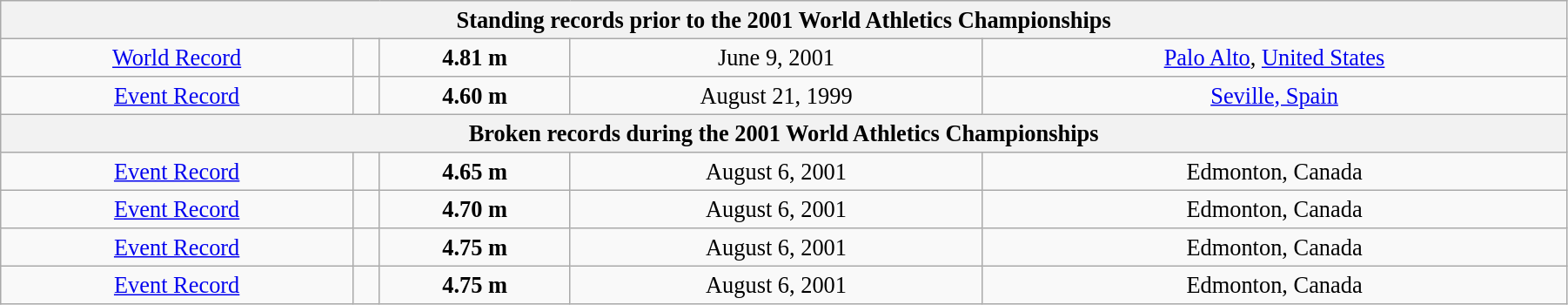<table class="wikitable" style=" text-align:center; font-size:110%;" width="95%">
<tr>
<th colspan="5">Standing records prior to the 2001 World Athletics Championships</th>
</tr>
<tr>
<td><a href='#'>World Record</a></td>
<td></td>
<td><strong>4.81 m </strong></td>
<td>June 9, 2001</td>
<td> <a href='#'>Palo Alto</a>, <a href='#'>United States</a></td>
</tr>
<tr>
<td><a href='#'>Event Record</a></td>
<td></td>
<td><strong>4.60 m </strong></td>
<td>August 21, 1999</td>
<td> <a href='#'>Seville, Spain</a></td>
</tr>
<tr>
<th colspan="5">Broken records during the 2001 World Athletics Championships</th>
</tr>
<tr>
<td><a href='#'>Event Record</a></td>
<td></td>
<td><strong>4.65 m </strong></td>
<td>August 6, 2001</td>
<td> Edmonton, Canada</td>
</tr>
<tr>
<td><a href='#'>Event Record</a></td>
<td></td>
<td><strong>4.70 m </strong></td>
<td>August 6, 2001</td>
<td> Edmonton, Canada</td>
</tr>
<tr>
<td><a href='#'>Event Record</a></td>
<td></td>
<td><strong>4.75 m </strong></td>
<td>August 6, 2001</td>
<td> Edmonton, Canada</td>
</tr>
<tr>
<td><a href='#'>Event Record</a></td>
<td></td>
<td><strong>4.75 m </strong></td>
<td>August 6, 2001</td>
<td> Edmonton, Canada</td>
</tr>
</table>
